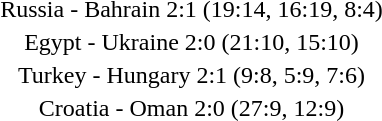<table style="text-align:center">
<tr>
<th width=500></th>
</tr>
<tr>
<td>Russia - Bahrain 2:1 (19:14, 16:19, 8:4)</td>
</tr>
<tr>
<td>Egypt - Ukraine 2:0 (21:10, 15:10)</td>
</tr>
<tr>
<td>Turkey - Hungary 2:1 (9:8, 5:9, 7:6)</td>
</tr>
<tr>
<td>Croatia - Oman 2:0 (27:9, 12:9)</td>
</tr>
<tr>
</tr>
</table>
